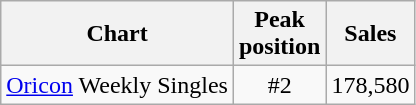<table class="wikitable">
<tr>
<th align="left">Chart</th>
<th align="center">Peak<br>position</th>
<th align="center">Sales</th>
</tr>
<tr>
<td align="left"><a href='#'>Oricon</a> Weekly Singles</td>
<td align="center">#2</td>
<td align="">178,580</td>
</tr>
</table>
